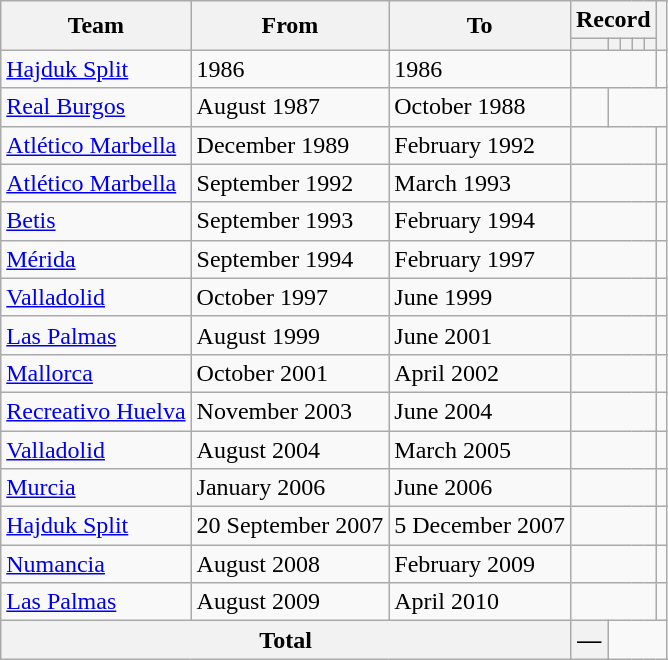<table class=wikitable style="text-align:center">
<tr>
<th rowspan=2>Team</th>
<th rowspan=2>From</th>
<th rowspan=2>To</th>
<th colspan=5>Record</th>
<th rowspan=2></th>
</tr>
<tr>
<th></th>
<th></th>
<th></th>
<th></th>
<th></th>
</tr>
<tr>
<td align=left><a href='#'>Hajduk Split</a></td>
<td align=left>1986</td>
<td align=left>1986</td>
<td colspan=5></td>
<td></td>
</tr>
<tr>
<td align=left><a href='#'>Real Burgos</a></td>
<td align=left>August 1987</td>
<td align=left>October 1988<br></td>
<td></td>
</tr>
<tr>
<td align=left><a href='#'>Atlético Marbella</a></td>
<td align=left>December 1989</td>
<td align=left>February 1992</td>
<td colspan=5></td>
<td></td>
</tr>
<tr>
<td align=left><a href='#'>Atlético Marbella</a></td>
<td align=left>September 1992</td>
<td align=left>March 1993</td>
<td colspan=5></td>
<td></td>
</tr>
<tr>
<td align=left><a href='#'>Betis</a></td>
<td align=left>September 1993</td>
<td align=left>February 1994</td>
<td colspan=5></td>
<td></td>
</tr>
<tr>
<td align=left><a href='#'>Mérida</a></td>
<td align=left>September 1994</td>
<td align=left>February 1997</td>
<td colspan=5></td>
<td></td>
</tr>
<tr>
<td align=left><a href='#'>Valladolid</a></td>
<td align=left>October 1997</td>
<td align=left>June 1999</td>
<td colspan=5></td>
<td></td>
</tr>
<tr>
<td align=left><a href='#'>Las Palmas</a></td>
<td align=left>August 1999</td>
<td align=left>June 2001</td>
<td colspan=5></td>
<td></td>
</tr>
<tr>
<td align=left><a href='#'>Mallorca</a></td>
<td align=left>October 2001</td>
<td align=left>April 2002</td>
<td colspan=5></td>
<td></td>
</tr>
<tr>
<td align=left><a href='#'>Recreativo Huelva</a></td>
<td align=left>November 2003</td>
<td align=left>June 2004</td>
<td colspan=5></td>
<td></td>
</tr>
<tr>
<td align=left><a href='#'>Valladolid</a></td>
<td align=left>August 2004</td>
<td align=left>March 2005</td>
<td colspan=5></td>
<td></td>
</tr>
<tr>
<td align=left><a href='#'>Murcia</a></td>
<td align=left>January 2006</td>
<td align=left>June 2006</td>
<td colspan=5></td>
<td></td>
</tr>
<tr>
<td align=left><a href='#'>Hajduk Split</a></td>
<td align=left>20 September 2007</td>
<td align=left>5 December 2007</td>
<td colspan=5></td>
<td></td>
</tr>
<tr>
<td align=left><a href='#'>Numancia</a></td>
<td align=left>August 2008</td>
<td align=left>February 2009</td>
<td colspan=5></td>
<td></td>
</tr>
<tr>
<td align=left><a href='#'>Las Palmas</a></td>
<td align=left>August 2009</td>
<td align=left>April 2010</td>
<td colspan=5></td>
<td></td>
</tr>
<tr>
<th colspan=3>Total<br></th>
<th>—</th>
</tr>
</table>
